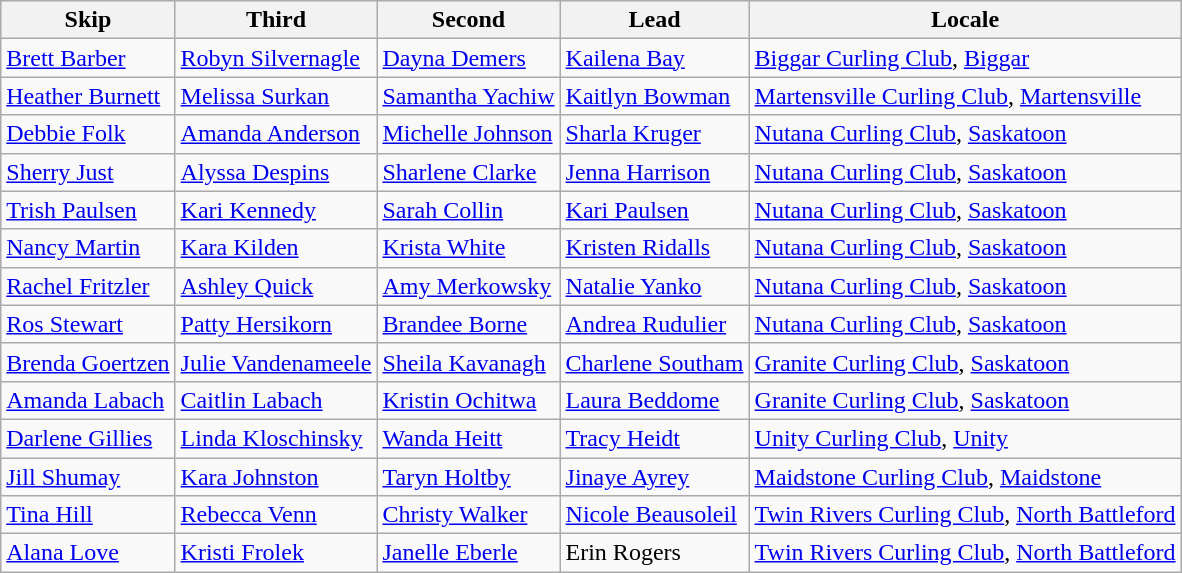<table class=wikitable>
<tr>
<th>Skip</th>
<th>Third</th>
<th>Second</th>
<th>Lead</th>
<th>Locale</th>
</tr>
<tr>
<td><a href='#'>Brett Barber</a></td>
<td><a href='#'>Robyn Silvernagle</a></td>
<td><a href='#'>Dayna Demers</a></td>
<td><a href='#'>Kailena Bay</a></td>
<td><a href='#'>Biggar Curling Club</a>, <a href='#'>Biggar</a></td>
</tr>
<tr>
<td><a href='#'>Heather Burnett</a></td>
<td><a href='#'>Melissa Surkan</a></td>
<td><a href='#'>Samantha Yachiw</a></td>
<td><a href='#'>Kaitlyn Bowman</a></td>
<td><a href='#'>Martensville Curling Club</a>, <a href='#'>Martensville</a></td>
</tr>
<tr>
<td><a href='#'>Debbie Folk</a></td>
<td><a href='#'>Amanda Anderson</a></td>
<td><a href='#'>Michelle Johnson</a></td>
<td><a href='#'>Sharla Kruger</a></td>
<td><a href='#'>Nutana Curling Club</a>, <a href='#'>Saskatoon</a></td>
</tr>
<tr>
<td><a href='#'>Sherry Just</a></td>
<td><a href='#'>Alyssa Despins</a></td>
<td><a href='#'>Sharlene Clarke</a></td>
<td><a href='#'>Jenna Harrison</a></td>
<td><a href='#'>Nutana Curling Club</a>, <a href='#'>Saskatoon</a></td>
</tr>
<tr>
<td><a href='#'>Trish Paulsen</a></td>
<td><a href='#'>Kari Kennedy</a></td>
<td><a href='#'>Sarah Collin</a></td>
<td><a href='#'>Kari Paulsen</a></td>
<td><a href='#'>Nutana Curling Club</a>, <a href='#'>Saskatoon</a></td>
</tr>
<tr>
<td><a href='#'>Nancy Martin</a></td>
<td><a href='#'>Kara Kilden</a></td>
<td><a href='#'>Krista White</a></td>
<td><a href='#'>Kristen Ridalls</a></td>
<td><a href='#'>Nutana Curling Club</a>, <a href='#'>Saskatoon</a></td>
</tr>
<tr>
<td><a href='#'>Rachel Fritzler</a></td>
<td><a href='#'>Ashley Quick</a></td>
<td><a href='#'>Amy Merkowsky</a></td>
<td><a href='#'>Natalie Yanko</a></td>
<td><a href='#'>Nutana Curling Club</a>, <a href='#'>Saskatoon</a></td>
</tr>
<tr>
<td><a href='#'>Ros Stewart</a></td>
<td><a href='#'>Patty Hersikorn</a></td>
<td><a href='#'>Brandee Borne</a></td>
<td><a href='#'>Andrea Rudulier</a></td>
<td><a href='#'>Nutana Curling Club</a>, <a href='#'>Saskatoon</a></td>
</tr>
<tr>
<td><a href='#'>Brenda Goertzen</a></td>
<td><a href='#'>Julie Vandenameele</a></td>
<td><a href='#'>Sheila Kavanagh</a></td>
<td><a href='#'>Charlene Southam</a></td>
<td><a href='#'>Granite Curling Club</a>, <a href='#'>Saskatoon</a></td>
</tr>
<tr>
<td><a href='#'>Amanda Labach</a></td>
<td><a href='#'>Caitlin Labach</a></td>
<td><a href='#'>Kristin Ochitwa</a></td>
<td><a href='#'>Laura Beddome</a></td>
<td><a href='#'>Granite Curling Club</a>, <a href='#'>Saskatoon</a></td>
</tr>
<tr>
<td><a href='#'>Darlene Gillies</a></td>
<td><a href='#'>Linda Kloschinsky</a></td>
<td><a href='#'>Wanda Heitt</a></td>
<td><a href='#'>Tracy Heidt</a></td>
<td><a href='#'>Unity Curling Club</a>, <a href='#'>Unity</a></td>
</tr>
<tr>
<td><a href='#'>Jill Shumay</a></td>
<td><a href='#'>Kara Johnston</a></td>
<td><a href='#'>Taryn Holtby</a></td>
<td><a href='#'>Jinaye Ayrey</a></td>
<td><a href='#'>Maidstone Curling Club</a>, <a href='#'>Maidstone</a></td>
</tr>
<tr>
<td><a href='#'>Tina Hill</a></td>
<td><a href='#'>Rebecca Venn</a></td>
<td><a href='#'>Christy Walker</a></td>
<td><a href='#'>Nicole Beausoleil</a></td>
<td><a href='#'>Twin Rivers Curling Club</a>, <a href='#'>North Battleford</a></td>
</tr>
<tr>
<td><a href='#'>Alana Love</a></td>
<td><a href='#'>Kristi Frolek</a></td>
<td><a href='#'>Janelle Eberle</a></td>
<td>Erin Rogers</td>
<td><a href='#'>Twin Rivers Curling Club</a>, <a href='#'>North Battleford</a></td>
</tr>
</table>
